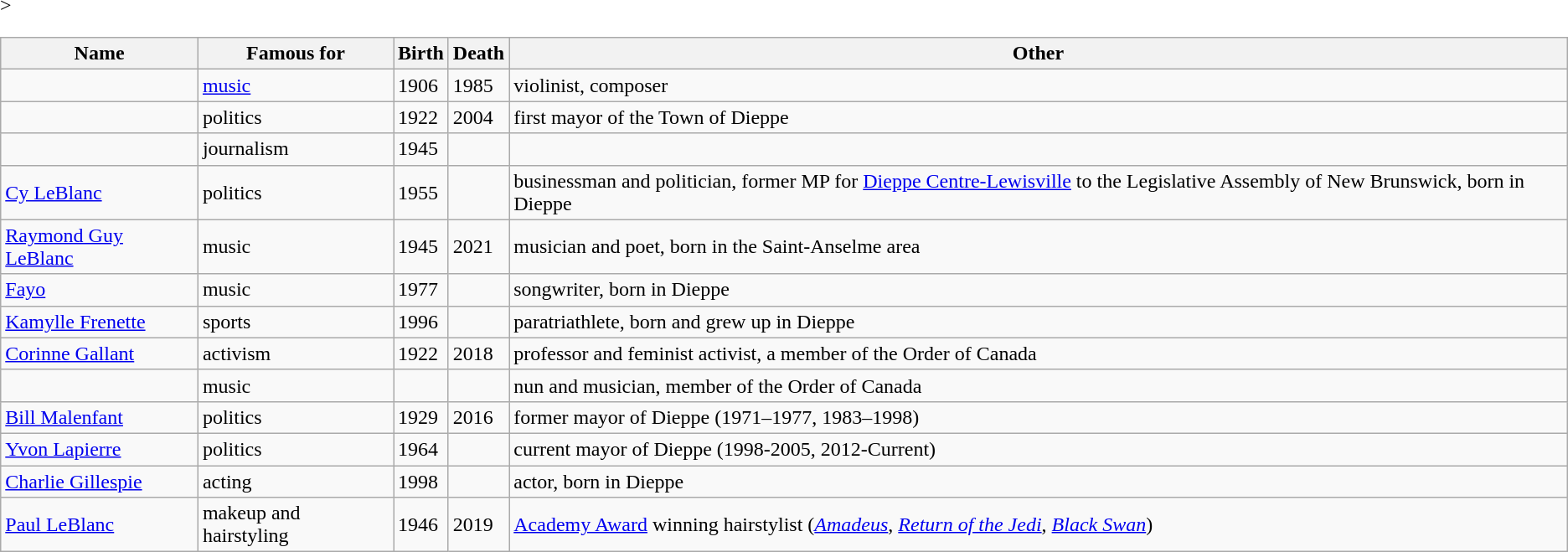<table class="wikitable sortable"<onlyinclude>>
<tr>
<th>Name</th>
<th>Famous for</th>
<th>Birth</th>
<th>Death</th>
<th>Other</th>
</tr>
<tr>
<td></td>
<td><a href='#'>music</a></td>
<td>1906</td>
<td>1985</td>
<td>violinist, composer</td>
</tr>
<tr>
<td></td>
<td>politics</td>
<td>1922</td>
<td>2004</td>
<td>first mayor of the Town of Dieppe</td>
</tr>
<tr>
<td></td>
<td>journalism</td>
<td>1945</td>
<td></td>
<td></td>
</tr>
<tr>
<td><a href='#'>Cy LeBlanc</a></td>
<td>politics</td>
<td>1955</td>
<td></td>
<td>businessman and politician, former MP for <a href='#'>Dieppe Centre-Lewisville</a> to the Legislative Assembly of New Brunswick, born in Dieppe</td>
</tr>
<tr>
<td><a href='#'>Raymond Guy LeBlanc</a></td>
<td>music</td>
<td>1945</td>
<td>2021</td>
<td>musician and poet, born in the Saint-Anselme area</td>
</tr>
<tr>
<td><a href='#'>Fayo</a></td>
<td>music</td>
<td>1977</td>
<td></td>
<td>songwriter, born in Dieppe</td>
</tr>
<tr>
<td><a href='#'>Kamylle Frenette</a></td>
<td>sports</td>
<td>1996</td>
<td></td>
<td>paratriathlete, born and grew up in Dieppe</td>
</tr>
<tr>
<td><a href='#'>Corinne Gallant</a></td>
<td>activism</td>
<td>1922</td>
<td>2018</td>
<td>professor and feminist activist, a member of the Order of Canada</td>
</tr>
<tr>
<td></td>
<td>music</td>
<td></td>
<td></td>
<td>nun and musician, member of the Order of Canada</td>
</tr>
<tr>
<td><a href='#'>Bill Malenfant</a></td>
<td>politics</td>
<td>1929</td>
<td>2016</td>
<td>former mayor of Dieppe (1971–1977, 1983–1998)</td>
</tr>
<tr>
<td><a href='#'>Yvon Lapierre</a></td>
<td>politics</td>
<td>1964</td>
<td></td>
<td>current mayor of Dieppe (1998-2005, 2012-Current)</td>
</tr>
<tr>
<td><a href='#'>Charlie Gillespie</a></td>
<td>acting</td>
<td>1998</td>
<td></td>
<td>actor, born in Dieppe</td>
</tr>
<tr>
<td><a href='#'>Paul LeBlanc</a></td>
<td>makeup and hairstyling</td>
<td>1946</td>
<td>2019</td>
<td><a href='#'>Academy Award</a> winning hairstylist (<em><a href='#'>Amadeus</a></em>, <em><a href='#'>Return of the Jedi</a></em>, <em><a href='#'>Black Swan</a></em>)<br></onlyinclude></td>
</tr>
</table>
